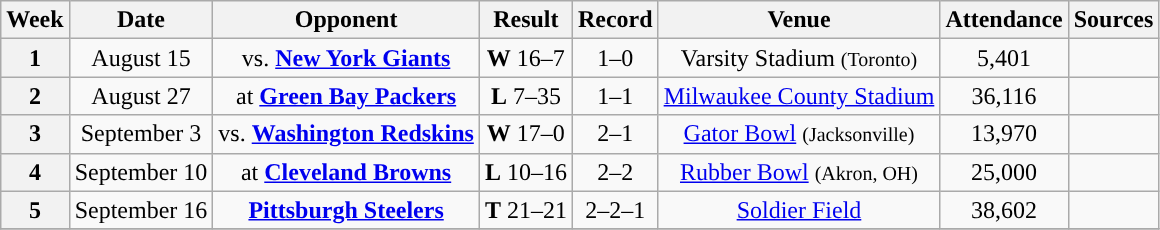<table class="wikitable" style="text-align:center">
<tr>
<th>Week</th>
<th>Date</th>
<th>Opponent</th>
<th>Result</th>
<th>Record</th>
<th>Venue</th>
<th>Attendance</th>
<th>Sources</th>
</tr>
<tr style=>
<th>1</th>
<td>August 15</td>
<td>vs. <strong><a href='#'>New York Giants</a></strong></td>
<td><strong>W</strong> 16–7</td>
<td>1–0</td>
<td>Varsity Stadium <small>(Toronto)</small></td>
<td>5,401</td>
<td></td>
</tr>
<tr style=>
<th>2</th>
<td>August 27</td>
<td>at <strong><a href='#'>Green Bay Packers</a></strong></td>
<td><strong>L</strong> 7–35</td>
<td>1–1</td>
<td><a href='#'>Milwaukee County Stadium</a></td>
<td>36,116</td>
<td></td>
</tr>
<tr style=>
<th>3</th>
<td>September 3</td>
<td>vs. <strong><a href='#'>Washington Redskins</a></strong></td>
<td><strong>W</strong> 17–0</td>
<td>2–1</td>
<td><a href='#'>Gator Bowl</a> <small>(Jacksonville)</small></td>
<td>13,970</td>
<td></td>
</tr>
<tr style=>
<th>4</th>
<td>September 10</td>
<td>at <strong><a href='#'>Cleveland Browns</a></strong></td>
<td><strong>L</strong> 10–16</td>
<td>2–2</td>
<td><a href='#'>Rubber Bowl</a> <small>(Akron, OH)</small></td>
<td>25,000</td>
<td></td>
</tr>
<tr style=>
<th>5</th>
<td>September 16</td>
<td><strong><a href='#'>Pittsburgh Steelers</a></strong></td>
<td><strong>T</strong> 21–21</td>
<td>2–2–1</td>
<td><a href='#'>Soldier Field</a></td>
<td>38,602</td>
<td></td>
</tr>
<tr>
</tr>
</table>
